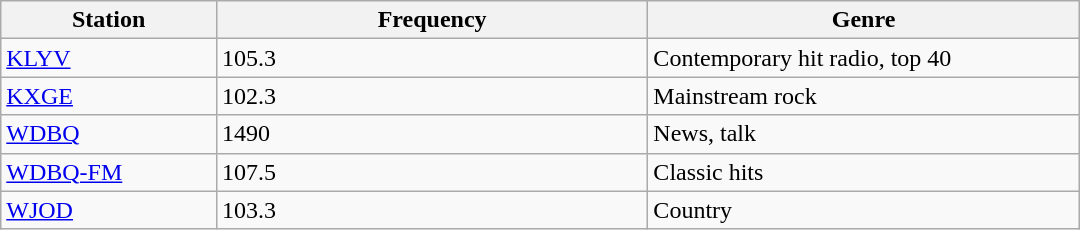<table class="wikitable" style="width:45em;">
<tr>
<th style="width:20%">Station</th>
<th style="width:40%">Frequency</th>
<th style="width:40%">Genre</th>
</tr>
<tr>
<td><a href='#'>KLYV</a></td>
<td>105.3</td>
<td>Contemporary hit radio, top 40</td>
</tr>
<tr>
<td><a href='#'>KXGE</a></td>
<td>102.3</td>
<td>Mainstream rock</td>
</tr>
<tr>
<td><a href='#'>WDBQ</a></td>
<td>1490</td>
<td>News, talk</td>
</tr>
<tr>
<td><a href='#'>WDBQ-FM</a></td>
<td>107.5</td>
<td>Classic hits</td>
</tr>
<tr>
<td><a href='#'>WJOD</a></td>
<td>103.3</td>
<td>Country</td>
</tr>
</table>
